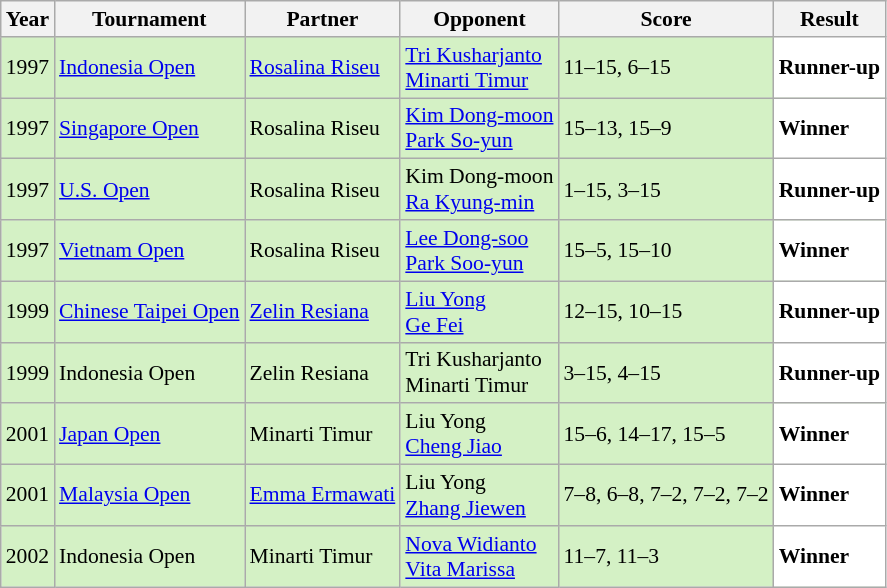<table class="sortable wikitable" style="font-size: 90%;">
<tr>
<th>Year</th>
<th>Tournament</th>
<th>Partner</th>
<th>Opponent</th>
<th>Score</th>
<th>Result</th>
</tr>
<tr style="background:#D4F1C5">
<td align="center">1997</td>
<td align="left"><a href='#'>Indonesia Open</a></td>
<td align="left"> <a href='#'>Rosalina Riseu</a></td>
<td align="left"> <a href='#'>Tri Kusharjanto</a> <br>  <a href='#'>Minarti Timur</a></td>
<td align="left">11–15, 6–15</td>
<td style="text-align:left; background:white"> <strong>Runner-up</strong></td>
</tr>
<tr style="background:#D4F1C5">
<td align="center">1997</td>
<td align="left"><a href='#'>Singapore Open</a></td>
<td align="left"> Rosalina Riseu</td>
<td align="left"> <a href='#'>Kim Dong-moon</a> <br>  <a href='#'>Park So-yun</a></td>
<td align="left">15–13, 15–9</td>
<td style="text-align:left; background:white"> <strong>Winner</strong></td>
</tr>
<tr style="background:#D4F1C5">
<td align="center">1997</td>
<td align="left"><a href='#'>U.S. Open</a></td>
<td align="left"> Rosalina Riseu</td>
<td align="left"> Kim Dong-moon <br>  <a href='#'>Ra Kyung-min</a></td>
<td align="left">1–15, 3–15</td>
<td style="text-align:left; background:white"> <strong>Runner-up</strong></td>
</tr>
<tr style="background:#D4F1C5">
<td align="center">1997</td>
<td align="left"><a href='#'>Vietnam Open</a></td>
<td align="left"> Rosalina Riseu</td>
<td align="left"> <a href='#'>Lee Dong-soo</a> <br>  <a href='#'>Park Soo-yun</a></td>
<td align="left">15–5, 15–10</td>
<td style="text-align:left; background:white"> <strong>Winner</strong></td>
</tr>
<tr style="background:#D4F1C5">
<td align="center">1999</td>
<td align="left"><a href='#'>Chinese Taipei Open</a></td>
<td align="left"> <a href='#'>Zelin Resiana</a></td>
<td align="left"> <a href='#'>Liu Yong</a> <br>  <a href='#'>Ge Fei</a></td>
<td align="left">12–15, 10–15</td>
<td style="text-align:left; background:white"> <strong>Runner-up</strong></td>
</tr>
<tr style="background:#D4F1C5">
<td align="center">1999</td>
<td align="left">Indonesia Open</td>
<td align="left"> Zelin Resiana</td>
<td align="left"> Tri Kusharjanto <br>  Minarti Timur</td>
<td align="left">3–15, 4–15</td>
<td style="text-align:left; background:white"> <strong>Runner-up</strong></td>
</tr>
<tr style="background:#D4F1C5">
<td align="center">2001</td>
<td align="left"><a href='#'>Japan Open</a></td>
<td align="left"> Minarti Timur</td>
<td align="left"> Liu Yong <br>  <a href='#'>Cheng Jiao</a></td>
<td align="left">15–6, 14–17, 15–5</td>
<td style="text-align:left; background:white"> <strong>Winner</strong></td>
</tr>
<tr style="background:#D4F1C5">
<td align="center">2001</td>
<td align="left"><a href='#'>Malaysia Open</a></td>
<td align="left"> <a href='#'>Emma Ermawati</a></td>
<td align="left"> Liu Yong <br>  <a href='#'>Zhang Jiewen</a></td>
<td align="left">7–8, 6–8, 7–2, 7–2, 7–2</td>
<td style="text-align:left; background:white"> <strong>Winner</strong></td>
</tr>
<tr style="background:#D4F1C5">
<td align="center">2002</td>
<td align="left">Indonesia Open</td>
<td align="left"> Minarti Timur</td>
<td align="left"> <a href='#'>Nova Widianto</a> <br>  <a href='#'>Vita Marissa</a></td>
<td align="left">11–7, 11–3</td>
<td style="text-align:left; background:white"> <strong>Winner</strong></td>
</tr>
</table>
